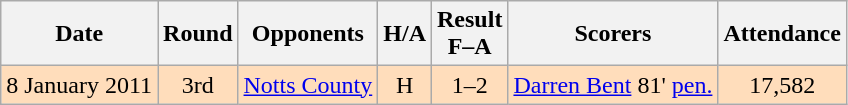<table class="wikitable" style="text-align:center">
<tr>
<th>Date</th>
<th>Round</th>
<th>Opponents</th>
<th>H/A</th>
<th>Result<br>F–A</th>
<th>Scorers</th>
<th>Attendance</th>
</tr>
<tr bgcolor="ffddbb">
<td>8 January 2011</td>
<td>3rd</td>
<td><a href='#'>Notts County</a></td>
<td>H</td>
<td>1–2</td>
<td><a href='#'>Darren Bent</a> 81' <a href='#'>pen.</a></td>
<td>17,582</td>
</tr>
</table>
